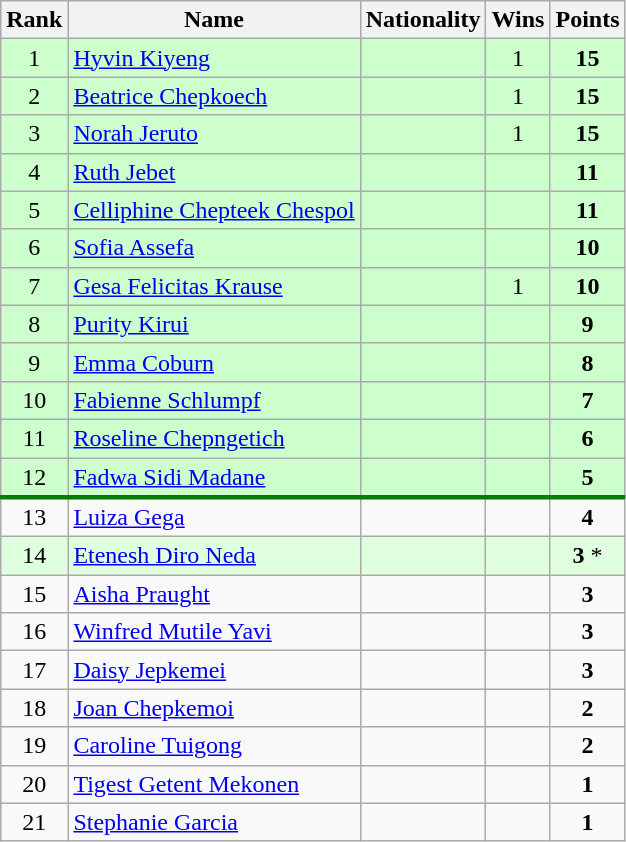<table class="wikitable sortable" style="text-align:center">
<tr>
<th>Rank</th>
<th>Name</th>
<th>Nationality</th>
<th>Wins</th>
<th>Points</th>
</tr>
<tr bgcolor=ccffcc>
<td>1</td>
<td align=left><a href='#'>Hyvin Kiyeng</a></td>
<td align=left></td>
<td>1</td>
<td><strong>15</strong></td>
</tr>
<tr bgcolor=ccffcc>
<td>2</td>
<td align=left><a href='#'>Beatrice Chepkoech</a></td>
<td align=left></td>
<td>1</td>
<td><strong>15</strong></td>
</tr>
<tr bgcolor=ccffcc>
<td>3</td>
<td align=left><a href='#'>Norah Jeruto</a></td>
<td align=left></td>
<td>1</td>
<td><strong>15</strong></td>
</tr>
<tr bgcolor=ccffcc>
<td>4</td>
<td align=left><a href='#'>Ruth Jebet</a></td>
<td align=left></td>
<td></td>
<td><strong>11</strong></td>
</tr>
<tr bgcolor=ccffcc>
<td>5</td>
<td align=left><a href='#'>Celliphine Chepteek Chespol</a></td>
<td align=left></td>
<td></td>
<td><strong>11</strong></td>
</tr>
<tr bgcolor=ccffcc>
<td>6</td>
<td align=left><a href='#'>Sofia Assefa</a></td>
<td align=left></td>
<td></td>
<td><strong>10</strong></td>
</tr>
<tr bgcolor=ccffcc>
<td>7</td>
<td align=left><a href='#'>Gesa Felicitas Krause</a></td>
<td align=left></td>
<td>1</td>
<td><strong>10</strong></td>
</tr>
<tr bgcolor=ccffcc>
<td>8</td>
<td align=left><a href='#'>Purity Kirui</a></td>
<td align=left></td>
<td></td>
<td><strong>9</strong></td>
</tr>
<tr bgcolor=ccffcc>
<td>9</td>
<td align=left><a href='#'>Emma Coburn</a></td>
<td align=left></td>
<td></td>
<td><strong>8</strong></td>
</tr>
<tr bgcolor=ccffcc>
<td>10</td>
<td align=left><a href='#'>Fabienne Schlumpf</a></td>
<td align=left></td>
<td></td>
<td><strong>7</strong></td>
</tr>
<tr bgcolor=ccffcc>
<td>11</td>
<td align=left><a href='#'>Roseline Chepngetich</a></td>
<td align=left></td>
<td></td>
<td><strong>6</strong></td>
</tr>
<tr bgcolor=ccffcc>
<td>12</td>
<td align=left><a href='#'>Fadwa Sidi Madane</a></td>
<td align=left></td>
<td></td>
<td><strong>5</strong></td>
</tr>
<tr style="border-top:3px solid green;">
<td>13</td>
<td align=left><a href='#'>Luiza Gega</a></td>
<td align=left></td>
<td></td>
<td><strong>4</strong></td>
</tr>
<tr bgcolor=dfffdf>
<td>14</td>
<td align=left><a href='#'>Etenesh Diro Neda</a></td>
<td align=left></td>
<td></td>
<td><strong>3</strong> *</td>
</tr>
<tr>
<td>15</td>
<td align=left><a href='#'>Aisha Praught</a></td>
<td align=left></td>
<td></td>
<td><strong>3</strong></td>
</tr>
<tr>
<td>16</td>
<td align=left><a href='#'>Winfred Mutile Yavi</a></td>
<td align=left></td>
<td></td>
<td><strong>3</strong></td>
</tr>
<tr>
<td>17</td>
<td align=left><a href='#'>Daisy Jepkemei</a></td>
<td align=left></td>
<td></td>
<td><strong>3</strong></td>
</tr>
<tr>
<td>18</td>
<td align=left><a href='#'>Joan Chepkemoi</a></td>
<td align=left></td>
<td></td>
<td><strong>2</strong></td>
</tr>
<tr>
<td>19</td>
<td align=left><a href='#'>Caroline Tuigong</a></td>
<td align=left></td>
<td></td>
<td><strong>2</strong></td>
</tr>
<tr>
<td>20</td>
<td align=left><a href='#'>Tigest Getent Mekonen</a></td>
<td align=left></td>
<td></td>
<td><strong>1</strong></td>
</tr>
<tr>
<td>21</td>
<td align=left><a href='#'>Stephanie Garcia</a></td>
<td align=left></td>
<td></td>
<td><strong>1</strong></td>
</tr>
</table>
